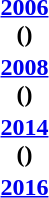<table>
<tr>
<th><a href='#'>2006</a><br>()</th>
<td></td>
<td></td>
<td></td>
</tr>
<tr>
<th><a href='#'>2008</a><br>()</th>
<td></td>
<td></td>
<td></td>
</tr>
<tr>
<th><a href='#'>2014</a><br>()</th>
<td></td>
<td></td>
<td></td>
</tr>
<tr>
<th><a href='#'>2016</a></th>
<td></td>
<td></td>
<td></td>
</tr>
</table>
